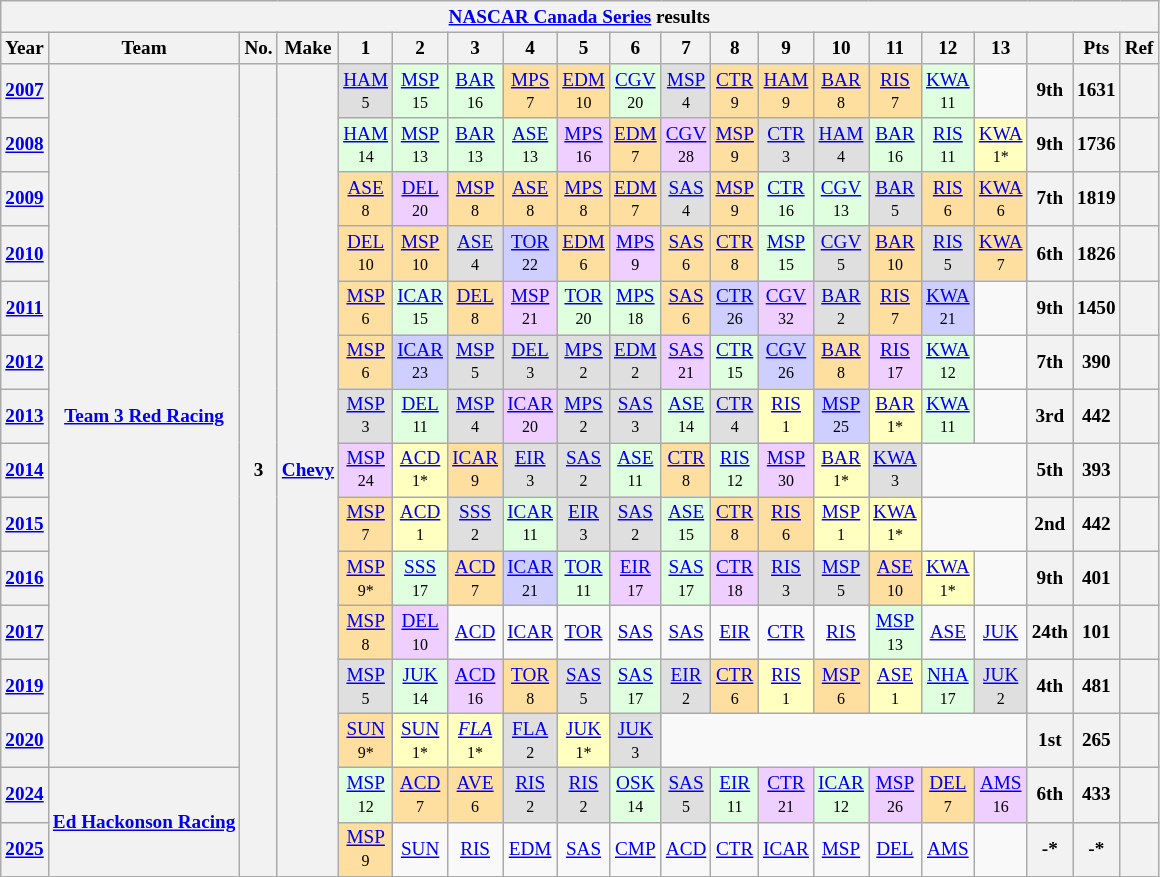<table class="wikitable" style="text-align:center; font-size:80%">
<tr>
<th colspan=45><a href='#'>NASCAR Canada Series</a> results</th>
</tr>
<tr>
<th>Year</th>
<th>Team</th>
<th>No.</th>
<th>Make</th>
<th>1</th>
<th>2</th>
<th>3</th>
<th>4</th>
<th>5</th>
<th>6</th>
<th>7</th>
<th>8</th>
<th>9</th>
<th>10</th>
<th>11</th>
<th>12</th>
<th>13</th>
<th></th>
<th>Pts</th>
<th>Ref</th>
</tr>
<tr>
<th><a href='#'>2007</a></th>
<th rowspan="13"><a href='#'>Team 3 Red Racing</a></th>
<th rowspan="15">3</th>
<th rowspan="15"><a href='#'>Chevy</a></th>
<td style="background:#DFDFDF;"><a href='#'>HAM</a><br><small>5</small></td>
<td style="background:#DFFFDF;"><a href='#'>MSP</a><br><small>15</small></td>
<td style="background:#DFFFDF;"><a href='#'>BAR</a><br><small>16</small></td>
<td style="background:#FFDF9F;"><a href='#'>MPS</a><br><small>7</small></td>
<td style="background:#FFDF9F;"><a href='#'>EDM</a><br><small>10</small></td>
<td style="background:#DFFFDF;"><a href='#'>CGV</a><br><small>20</small></td>
<td style="background:#DFDFDF;"><a href='#'>MSP</a><br><small>4</small></td>
<td style="background:#FFDF9F;"><a href='#'>CTR</a><br><small>9</small></td>
<td style="background:#FFDF9F;"><a href='#'>HAM</a><br><small>9</small></td>
<td style="background:#FFDF9F;"><a href='#'>BAR</a><br><small>8</small></td>
<td style="background:#FFDF9F;"><a href='#'>RIS</a><br><small>7</small></td>
<td style="background:#DFFFDF;"><a href='#'>KWA</a><br><small>11</small></td>
<td></td>
<th>9th</th>
<th>1631</th>
<th></th>
</tr>
<tr>
<th><a href='#'>2008</a></th>
<td style="background:#DFFFDF;"><a href='#'>HAM</a><br><small>14</small></td>
<td style="background:#DFFFDF;"><a href='#'>MSP</a><br><small>13</small></td>
<td style="background:#DFFFDF;"><a href='#'>BAR</a><br><small>13</small></td>
<td style="background:#DFFFDF;"><a href='#'>ASE</a><br><small>13</small></td>
<td style="background:#EFCFFF;"><a href='#'>MPS</a><br><small>16</small></td>
<td style="background:#FFDF9F;"><a href='#'>EDM</a><br><small>7</small></td>
<td style="background:#EFCFFF;"><a href='#'>CGV</a><br><small>28</small></td>
<td style="background:#FFDF9F;"><a href='#'>MSP</a><br><small>9</small></td>
<td style="background:#DFDFDF;"><a href='#'>CTR</a><br><small>3</small></td>
<td style="background:#DFDFDF;"><a href='#'>HAM</a><br><small>4</small></td>
<td style="background:#DFFFDF;"><a href='#'>BAR</a><br><small>16</small></td>
<td style="background:#DFFFDF;"><a href='#'>RIS</a><br><small>11</small></td>
<td style="background:#FFFFBF;"><a href='#'>KWA</a><br><small>1*</small></td>
<th>9th</th>
<th>1736</th>
<th></th>
</tr>
<tr>
<th><a href='#'>2009</a></th>
<td style="background:#FFDF9F;"><a href='#'>ASE</a><br><small>8</small></td>
<td style="background:#EFCFFF;"><a href='#'>DEL</a><br><small>20</small></td>
<td style="background:#FFDF9F;"><a href='#'>MSP</a><br><small>8</small></td>
<td style="background:#FFDF9F;"><a href='#'>ASE</a><br><small>8</small></td>
<td style="background:#FFDF9F;"><a href='#'>MPS</a><br><small>8</small></td>
<td style="background:#FFDF9F;"><a href='#'>EDM</a><br><small>7</small></td>
<td style="background:#DFDFDF;"><a href='#'>SAS</a><br><small>4</small></td>
<td style="background:#FFDF9F;"><a href='#'>MSP</a><br><small>9</small></td>
<td style="background:#DFFFDF;"><a href='#'>CTR</a><br><small>16</small></td>
<td style="background:#DFFFDF;"><a href='#'>CGV</a><br><small>13</small></td>
<td style="background:#DFDFDF;"><a href='#'>BAR</a><br><small>5</small></td>
<td style="background:#FFDF9F;"><a href='#'>RIS</a><br><small>6</small></td>
<td style="background:#FFDF9F;"><a href='#'>KWA</a><br><small>6</small></td>
<th>7th</th>
<th>1819</th>
<th></th>
</tr>
<tr>
<th><a href='#'>2010</a></th>
<td style="background:#FFDF9F;"><a href='#'>DEL</a><br><small>10</small></td>
<td style="background:#FFDF9F;"><a href='#'>MSP</a><br><small>10</small></td>
<td style="background:#DFDFDF;"><a href='#'>ASE</a><br><small>4</small></td>
<td style="background:#CFCFFF;"><a href='#'>TOR</a><br><small>22</small></td>
<td style="background:#FFDF9F;"><a href='#'>EDM</a><br><small>6</small></td>
<td style="background:#EFCFFF;"><a href='#'>MPS</a><br><small>9</small></td>
<td style="background:#FFDF9F;"><a href='#'>SAS</a><br><small>6</small></td>
<td style="background:#FFDF9F;"><a href='#'>CTR</a><br><small>8</small></td>
<td style="background:#DFFFDF;"><a href='#'>MSP</a><br><small>15</small></td>
<td style="background:#DFDFDF;"><a href='#'>CGV</a><br><small>5</small></td>
<td style="background:#FFDF9F;"><a href='#'>BAR</a><br><small>10</small></td>
<td style="background:#DFDFDF;"><a href='#'>RIS</a><br><small>5</small></td>
<td style="background:#FFDF9F;"><a href='#'>KWA</a><br><small>7</small></td>
<th>6th</th>
<th>1826</th>
<th></th>
</tr>
<tr>
<th><a href='#'>2011</a></th>
<td style="background:#FFDF9F;"><a href='#'>MSP</a><br><small>6</small></td>
<td style="background:#DFFFDF;"><a href='#'>ICAR</a><br><small>15</small></td>
<td style="background:#FFDF9F;"><a href='#'>DEL</a><br><small>8</small></td>
<td style="background:#EFCFFF;"><a href='#'>MSP</a><br><small>21</small></td>
<td style="background:#DFFFDF;"><a href='#'>TOR</a><br><small>20</small></td>
<td style="background:#DFFFDF;"><a href='#'>MPS</a><br><small>18</small></td>
<td style="background:#FFDF9F;"><a href='#'>SAS</a><br><small>6</small></td>
<td style="background:#CFCFFF;"><a href='#'>CTR</a><br><small>26</small></td>
<td style="background:#EFCFFF;"><a href='#'>CGV</a><br><small>32</small></td>
<td style="background:#DFDFDF;"><a href='#'>BAR</a><br><small>2</small></td>
<td style="background:#FFDF9F;"><a href='#'>RIS</a><br><small>7</small></td>
<td style="background:#CFCFFF;"><a href='#'>KWA</a><br><small>21</small></td>
<td></td>
<th>9th</th>
<th>1450</th>
<th></th>
</tr>
<tr>
<th><a href='#'>2012</a></th>
<td style="background:#FFDF9F;"><a href='#'>MSP</a><br><small>6</small></td>
<td style="background:#CFCFFF;"><a href='#'>ICAR</a><br><small>23</small></td>
<td style="background:#DFDFDF;"><a href='#'>MSP</a><br><small>5</small></td>
<td style="background:#DFDFDF;"><a href='#'>DEL</a><br><small>3</small></td>
<td style="background:#DFDFDF;"><a href='#'>MPS</a><br><small>2</small></td>
<td style="background:#DFDFDF;"><a href='#'>EDM</a><br><small>2</small></td>
<td style="background:#EFCFFF;"><a href='#'>SAS</a><br><small>21</small></td>
<td style="background:#DFFFDF;"><a href='#'>CTR</a><br><small>15</small></td>
<td style="background:#CFCFFF;"><a href='#'>CGV</a><br><small>26</small></td>
<td style="background:#FFDF9F;"><a href='#'>BAR</a><br><small>8</small></td>
<td style="background:#EFCFFF;"><a href='#'>RIS</a><br><small>17</small></td>
<td style="background:#DFFFDF;"><a href='#'>KWA</a><br><small>12</small></td>
<td></td>
<th>7th</th>
<th>390</th>
<th></th>
</tr>
<tr>
<th><a href='#'>2013</a></th>
<td style="background:#DFDFDF;"><a href='#'>MSP</a><br><small>3</small></td>
<td style="background:#DFFFDF;"><a href='#'>DEL</a><br><small>11</small></td>
<td style="background:#DFDFDF;"><a href='#'>MSP</a><br><small>4</small></td>
<td style="background:#EFCFFF;"><a href='#'>ICAR</a><br><small>20</small></td>
<td style="background:#DFDFDF;"><a href='#'>MPS</a><br><small>2</small></td>
<td style="background:#DFDFDF;"><a href='#'>SAS</a><br><small>3</small></td>
<td style="background:#DFFFDF;"><a href='#'>ASE</a><br><small>14</small></td>
<td style="background:#DFDFDF;"><a href='#'>CTR</a><br><small>4</small></td>
<td style="background:#FFFFBF;"><a href='#'>RIS</a><br><small>1</small></td>
<td style="background:#CFCFFF;"><a href='#'>MSP</a><br><small>25</small></td>
<td style="background:#FFFFBF;"><a href='#'>BAR</a><br><small>1*</small></td>
<td style="background:#DFFFDF;"><a href='#'>KWA</a><br><small>11</small></td>
<td></td>
<th>3rd</th>
<th>442</th>
<th></th>
</tr>
<tr>
<th><a href='#'>2014</a></th>
<td style="background:#EFCFFF;"><a href='#'>MSP</a><br><small>24</small></td>
<td style="background:#FFFFBF;"><a href='#'>ACD</a><br><small>1*</small></td>
<td style="background:#FFDF9F;"><a href='#'>ICAR</a><br><small>9</small></td>
<td style="background:#DFDFDF;"><a href='#'>EIR</a><br><small>3</small></td>
<td style="background:#DFDFDF;"><a href='#'>SAS</a><br><small>2</small></td>
<td style="background:#DFFFDF;"><a href='#'>ASE</a><br><small>11</small></td>
<td style="background:#FFDF9F;"><a href='#'>CTR</a><br><small>8</small></td>
<td style="background:#DFFFDF;"><a href='#'>RIS</a><br><small>12</small></td>
<td style="background:#EFCFFF;"><a href='#'>MSP</a><br><small>30</small></td>
<td style="background:#FFFFBF;"><a href='#'>BAR</a><br><small>1*</small></td>
<td style="background:#DFDFDF;"><a href='#'>KWA</a><br><small>3</small></td>
<td colspan=2></td>
<th>5th</th>
<th>393</th>
<th></th>
</tr>
<tr>
<th><a href='#'>2015</a></th>
<td style="background:#FFDF9F;"><a href='#'>MSP</a><br><small>7</small></td>
<td style="background:#FFFFBF;"><a href='#'>ACD</a><br><small>1</small></td>
<td style="background:#DFDFDF;"><a href='#'>SSS</a><br><small>2</small></td>
<td style="background:#DFFFDF;"><a href='#'>ICAR</a><br><small>11</small></td>
<td style="background:#DFDFDF;"><a href='#'>EIR</a><br><small>3</small></td>
<td style="background:#DFDFDF;"><a href='#'>SAS</a><br><small>2</small></td>
<td style="background:#DFFFDF;"><a href='#'>ASE</a><br><small>15</small></td>
<td style="background:#FFDF9F;"><a href='#'>CTR</a><br><small>8</small></td>
<td style="background:#FFDF9F;"><a href='#'>RIS</a><br><small>6</small></td>
<td style="background:#FFFFBF;"><a href='#'>MSP</a><br><small>1</small></td>
<td style="background:#FFFFBF;"><a href='#'>KWA</a><br><small>1*</small></td>
<td colspan=2></td>
<th>2nd</th>
<th>442</th>
<th></th>
</tr>
<tr>
<th><a href='#'>2016</a></th>
<td style="background:#FFDF9F;"><a href='#'>MSP</a><br><small>9*</small></td>
<td style="background:#DFFFDF;"><a href='#'>SSS</a><br><small>17</small></td>
<td style="background:#FFDF9F;"><a href='#'>ACD</a><br><small>7</small></td>
<td style="background:#CFCFFF;"><a href='#'>ICAR</a><br><small>21</small></td>
<td style="background:#DFFFDF;"><a href='#'>TOR</a><br><small>11</small></td>
<td style="background:#EFCFFF;"><a href='#'>EIR</a><br><small>17</small></td>
<td style="background:#DFFFDF;"><a href='#'>SAS</a><br><small>17</small></td>
<td style="background:#EFCFFF;"><a href='#'>CTR</a><br><small>18</small></td>
<td style="background:#DFDFDF;"><a href='#'>RIS</a><br><small>3</small></td>
<td style="background:#DFDFDF;"><a href='#'>MSP</a><br><small>5</small></td>
<td style="background:#FFDF9F;"><a href='#'>ASE</a><br><small>10</small></td>
<td style="background:#FFFFBF;"><a href='#'>KWA</a><br><small>1*</small></td>
<td></td>
<th>9th</th>
<th>401</th>
<th></th>
</tr>
<tr>
<th><a href='#'>2017</a></th>
<td style="background:#FFDF9F;"><a href='#'>MSP</a><br><small>8</small></td>
<td style="background:#EFCFFF;"><a href='#'>DEL</a><br><small>10</small></td>
<td><a href='#'>ACD</a></td>
<td><a href='#'>ICAR</a></td>
<td><a href='#'>TOR</a></td>
<td><a href='#'>SAS</a></td>
<td><a href='#'>SAS</a></td>
<td><a href='#'>EIR</a></td>
<td><a href='#'>CTR</a></td>
<td><a href='#'>RIS</a></td>
<td style="background:#DFFFDF;"><a href='#'>MSP</a><br><small>13</small></td>
<td><a href='#'>ASE</a></td>
<td><a href='#'>JUK</a></td>
<th>24th</th>
<th>101</th>
<th></th>
</tr>
<tr>
<th><a href='#'>2019</a></th>
<td style="background:#DFDFDF;"><a href='#'>MSP</a><br><small>5</small></td>
<td style="background:#DFFFDF;"><a href='#'>JUK</a><br><small>14</small></td>
<td style="background:#EFCFFF;"><a href='#'>ACD</a><br><small>16</small></td>
<td style="background:#FFDF9F;"><a href='#'>TOR</a><br><small>8</small></td>
<td style="background:#DFDFDF;"><a href='#'>SAS</a><br><small>5</small></td>
<td style="background:#DFFFDF;"><a href='#'>SAS</a><br><small>17</small></td>
<td style="background:#DFDFDF;"><a href='#'>EIR</a><br><small>2</small></td>
<td style="background:#FFDF9F;"><a href='#'>CTR</a><br><small>6</small></td>
<td style="background:#FFFFBF;"><a href='#'>RIS</a><br><small>1</small></td>
<td style="background:#FFDF9F;"><a href='#'>MSP</a><br><small>6</small></td>
<td style="background:#FFFFBF;"><a href='#'>ASE</a><br><small>1</small></td>
<td style="background:#DFFFDF;"><a href='#'>NHA</a><br><small>17</small></td>
<td style="background:#DFDFDF;"><a href='#'>JUK</a><br><small>2</small></td>
<th>4th</th>
<th>481</th>
<th></th>
</tr>
<tr>
<th><a href='#'>2020</a></th>
<td style="background:#FFDF9F;"><a href='#'>SUN</a><br><small>9*</small></td>
<td style="background:#FFFFBF;"><a href='#'>SUN</a><br><small>1*</small></td>
<td style="background:#FFFFBF;"><em><a href='#'>FLA</a></em><br><small>1*</small></td>
<td style="background:#DFDFDF;"><a href='#'>FLA</a><br><small>2</small></td>
<td style="background:#FFFFBF;"><a href='#'>JUK</a><br><small>1*</small></td>
<td style="background:#DFDFDF;"><a href='#'>JUK</a><br><small>3</small></td>
<td colspan=7></td>
<th>1st</th>
<th>265</th>
<th></th>
</tr>
<tr>
<th><a href='#'>2024</a></th>
<th rowspan="2"><a href='#'>Ed Hackonson Racing</a></th>
<td style="background:#DFFFDF;"><a href='#'>MSP</a><br><small>12</small></td>
<td style="background:#FFDF9F;"><a href='#'>ACD</a><br><small>7</small></td>
<td style="background:#FFDF9F;"><a href='#'>AVE</a><br><small>6</small></td>
<td style="background:#DFDFDF;"><a href='#'>RIS</a><br><small>2</small></td>
<td style="background:#DFDFDF;"><a href='#'>RIS</a><br><small>2</small></td>
<td style="background:#DFFFDF;"><a href='#'>OSK</a><br><small>14</small></td>
<td style="background:#DFDFDF;"><a href='#'>SAS</a><br><small>5</small></td>
<td style="background:#DFFFDF;"><a href='#'>EIR</a><br><small>11</small></td>
<td style="background:#EFCFFF;"><a href='#'>CTR</a><br><small>21</small></td>
<td style="background:#DFFFDF;"><a href='#'>ICAR</a><br><small>12</small></td>
<td style="background:#EFCFFF;"><a href='#'>MSP</a><br><small>26</small></td>
<td style="background:#FFDF9F;"><a href='#'>DEL</a><br><small>7</small></td>
<td style="background:#EFCFFF;"><a href='#'>AMS</a><br><small>16</small></td>
<th>6th</th>
<th>433</th>
<th></th>
</tr>
<tr>
<th><a href='#'>2025</a></th>
<td style="background:#FFDF9F;"><a href='#'>MSP</a><br><small>9</small></td>
<td><a href='#'>SUN</a></td>
<td><a href='#'>RIS</a></td>
<td><a href='#'>EDM</a></td>
<td><a href='#'>SAS</a></td>
<td><a href='#'>CMP</a></td>
<td><a href='#'>ACD</a></td>
<td><a href='#'>CTR</a></td>
<td><a href='#'>ICAR</a></td>
<td><a href='#'>MSP</a></td>
<td><a href='#'>DEL</a></td>
<td><a href='#'>AMS</a></td>
<td></td>
<th>-*</th>
<th>-*</th>
<th></th>
</tr>
</table>
